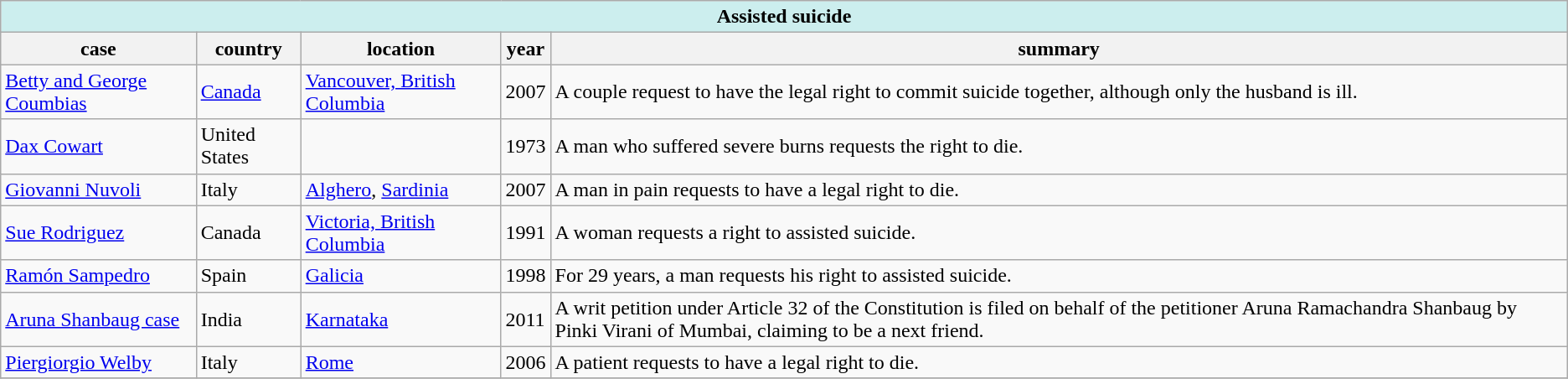<table class="wikitable">
<tr>
<th colspan="6" style="background-color: #CCEEEE;">Assisted suicide</th>
</tr>
<tr>
<th>case</th>
<th>country</th>
<th>location</th>
<th>year</th>
<th>summary</th>
</tr>
<tr>
<td><a href='#'>Betty and George Coumbias</a></td>
<td><a href='#'>Canada</a></td>
<td><a href='#'>Vancouver, British Columbia</a></td>
<td>2007</td>
<td>A couple request to have the legal right to commit suicide together, although only the husband is ill.</td>
</tr>
<tr>
<td><a href='#'>Dax Cowart</a></td>
<td>United States</td>
<td></td>
<td>1973</td>
<td>A man who suffered severe burns requests the right to die.</td>
</tr>
<tr>
<td><a href='#'>Giovanni Nuvoli</a></td>
<td>Italy</td>
<td><a href='#'>Alghero</a>, <a href='#'>Sardinia</a></td>
<td>2007</td>
<td>A man in pain requests to have a legal right to die.</td>
</tr>
<tr>
<td><a href='#'>Sue Rodriguez</a></td>
<td>Canada</td>
<td><a href='#'>Victoria, British Columbia</a></td>
<td>1991</td>
<td>A woman requests a right to assisted suicide.</td>
</tr>
<tr>
<td><a href='#'>Ramón Sampedro</a></td>
<td>Spain</td>
<td><a href='#'>Galicia</a></td>
<td>1998</td>
<td>For 29 years, a man requests his right to assisted suicide.</td>
</tr>
<tr>
<td><a href='#'>Aruna Shanbaug case</a></td>
<td>India</td>
<td><a href='#'>Karnataka</a></td>
<td>2011</td>
<td>A writ petition under Article 32 of the Constitution is filed on behalf of the petitioner Aruna Ramachandra Shanbaug by Pinki Virani of Mumbai, claiming to be a next friend.</td>
</tr>
<tr>
<td><a href='#'>Piergiorgio Welby</a></td>
<td>Italy</td>
<td><a href='#'>Rome</a></td>
<td>2006</td>
<td>A patient requests to have a legal right to die.</td>
</tr>
<tr>
</tr>
</table>
